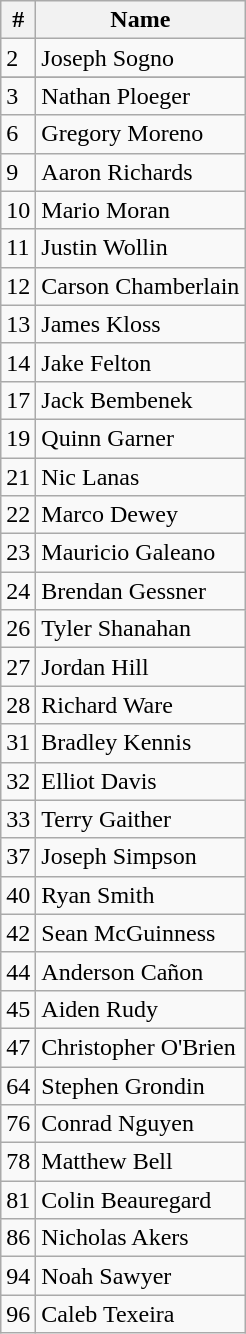<table class="wikitable sortable">
<tr>
<th>#</th>
<th>Name</th>
</tr>
<tr>
<td>2</td>
<td>Joseph Sogno</td>
</tr>
<tr>
</tr>
<tr>
<td>3</td>
<td>Nathan Ploeger</td>
</tr>
<tr>
<td>6</td>
<td>Gregory Moreno</td>
</tr>
<tr>
<td>9</td>
<td>Aaron Richards</td>
</tr>
<tr>
<td>10</td>
<td>Mario Moran</td>
</tr>
<tr>
<td>11</td>
<td>Justin Wollin</td>
</tr>
<tr>
<td>12</td>
<td>Carson Chamberlain</td>
</tr>
<tr>
<td>13</td>
<td>James Kloss</td>
</tr>
<tr>
<td>14</td>
<td>Jake Felton</td>
</tr>
<tr>
<td>17</td>
<td>Jack Bembenek</td>
</tr>
<tr>
<td>19</td>
<td>Quinn Garner</td>
</tr>
<tr>
<td>21</td>
<td>Nic Lanas</td>
</tr>
<tr>
<td>22</td>
<td>Marco Dewey</td>
</tr>
<tr>
<td>23</td>
<td>Mauricio Galeano</td>
</tr>
<tr>
<td>24</td>
<td>Brendan Gessner</td>
</tr>
<tr>
<td>26</td>
<td>Tyler Shanahan</td>
</tr>
<tr>
<td>27</td>
<td>Jordan Hill</td>
</tr>
<tr>
<td>28</td>
<td>Richard Ware</td>
</tr>
<tr>
<td>31</td>
<td>Bradley Kennis</td>
</tr>
<tr>
<td>32</td>
<td>Elliot Davis</td>
</tr>
<tr>
<td>33</td>
<td>Terry Gaither</td>
</tr>
<tr>
<td>37</td>
<td>Joseph Simpson</td>
</tr>
<tr>
<td>40</td>
<td>Ryan Smith</td>
</tr>
<tr>
<td>42</td>
<td>Sean McGuinness</td>
</tr>
<tr>
<td>44</td>
<td>Anderson Cañon</td>
</tr>
<tr>
<td>45</td>
<td>Aiden Rudy</td>
</tr>
<tr>
<td>47</td>
<td>Christopher O'Brien</td>
</tr>
<tr>
<td>64</td>
<td>Stephen Grondin</td>
</tr>
<tr>
<td>76</td>
<td>Conrad Nguyen</td>
</tr>
<tr>
<td>78</td>
<td>Matthew Bell</td>
</tr>
<tr>
<td>81</td>
<td>Colin Beauregard</td>
</tr>
<tr>
<td>86</td>
<td>Nicholas Akers</td>
</tr>
<tr>
<td>94</td>
<td>Noah Sawyer</td>
</tr>
<tr>
<td>96</td>
<td>Caleb Texeira</td>
</tr>
</table>
